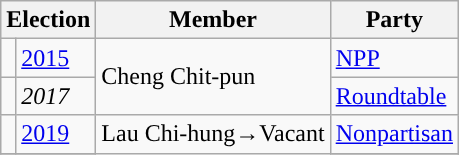<table class="wikitable">
<tr>
<th colspan="2">Election</th>
<th>Member</th>
<th>Party</th>
</tr>
<tr>
<td style="background-color:"></td>
<td><a href='#'>2015</a></td>
<td rowspan=2>Cheng Chit-pun</td>
<td><a href='#'>NPP</a></td>
</tr>
<tr>
<td style="background-color:"></td>
<td><em>2017</em></td>
<td><a href='#'>Roundtable</a></td>
</tr>
<tr>
<td style="background-color:"></td>
<td><a href='#'>2019</a></td>
<td rowspan=2>Lau Chi-hung→Vacant</td>
<td><a href='#'>Nonpartisan</a></td>
</tr>
<tr>
</tr>
</table>
